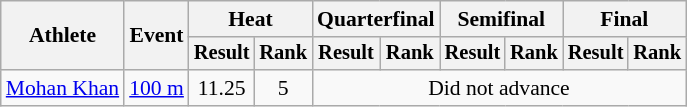<table class="wikitable" style="font-size:90%">
<tr>
<th rowspan="2">Athlete</th>
<th rowspan="2">Event</th>
<th colspan="2">Heat</th>
<th colspan="2">Quarterfinal</th>
<th colspan="2">Semifinal</th>
<th colspan="2">Final</th>
</tr>
<tr style="font-size:95%">
<th>Result</th>
<th>Rank</th>
<th>Result</th>
<th>Rank</th>
<th>Result</th>
<th>Rank</th>
<th>Result</th>
<th>Rank</th>
</tr>
<tr align=center>
<td align=left><a href='#'>Mohan Khan</a></td>
<td align=left><a href='#'>100 m</a></td>
<td>11.25</td>
<td>5</td>
<td colspan=6>Did not advance</td>
</tr>
</table>
